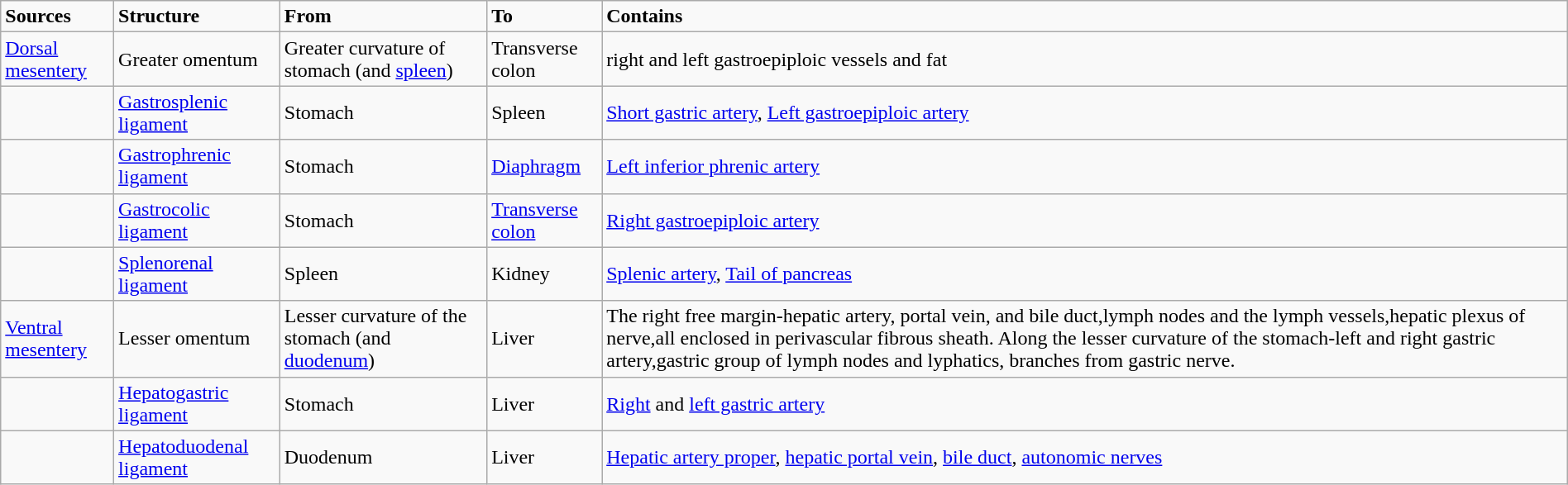<table class="wikitable" style="width: 100%;">
<tr>
<td><strong>Sources</strong></td>
<td><strong>Structure</strong></td>
<td><strong>From</strong></td>
<td><strong>To</strong></td>
<td><strong>Contains </strong></td>
</tr>
<tr>
<td><a href='#'>Dorsal mesentery</a></td>
<td>Greater omentum</td>
<td>Greater curvature of stomach (and <a href='#'>spleen</a>)</td>
<td>Transverse colon</td>
<td>right and left gastroepiploic vessels and fat</td>
</tr>
<tr>
<td></td>
<td><a href='#'>Gastrosplenic ligament</a></td>
<td>Stomach</td>
<td>Spleen</td>
<td><a href='#'>Short gastric artery</a>, <a href='#'>Left gastroepiploic artery</a></td>
</tr>
<tr>
<td></td>
<td><a href='#'>Gastrophrenic ligament</a></td>
<td>Stomach</td>
<td><a href='#'>Diaphragm</a></td>
<td><a href='#'>Left inferior phrenic artery</a></td>
</tr>
<tr>
<td></td>
<td><a href='#'>Gastrocolic ligament</a></td>
<td>Stomach</td>
<td><a href='#'>Transverse colon</a></td>
<td><a href='#'>Right gastroepiploic artery</a></td>
</tr>
<tr>
<td></td>
<td><a href='#'>Splenorenal ligament</a></td>
<td>Spleen</td>
<td>Kidney</td>
<td><a href='#'>Splenic artery</a>, <a href='#'>Tail of pancreas</a></td>
</tr>
<tr>
<td><a href='#'>Ventral mesentery</a></td>
<td>Lesser omentum</td>
<td>Lesser curvature of the stomach (and <a href='#'>duodenum</a>)</td>
<td>Liver</td>
<td>The right free margin-hepatic artery, portal vein, and bile duct,lymph nodes and the lymph vessels,hepatic plexus of nerve,all enclosed in perivascular fibrous sheath. Along the lesser curvature of the stomach-left and right gastric artery,gastric group of lymph nodes and lyphatics, branches from gastric nerve.</td>
</tr>
<tr>
<td></td>
<td><a href='#'>Hepatogastric ligament</a></td>
<td>Stomach</td>
<td>Liver</td>
<td><a href='#'>Right</a> and <a href='#'>left gastric artery</a></td>
</tr>
<tr>
<td></td>
<td><a href='#'>Hepatoduodenal ligament</a></td>
<td>Duodenum</td>
<td>Liver</td>
<td><a href='#'>Hepatic artery proper</a>, <a href='#'>hepatic portal vein</a>, <a href='#'>bile duct</a>, <a href='#'>autonomic nerves</a></td>
</tr>
</table>
